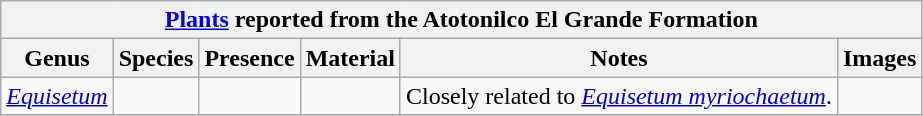<table class="wikitable" align="center">
<tr>
<th colspan="6" align="center"><strong><a href='#'>Plants</a> reported from the Atotonilco El Grande Formation</strong></th>
</tr>
<tr>
<th>Genus</th>
<th>Species</th>
<th>Presence</th>
<th><strong>Material</strong></th>
<th>Notes</th>
<th>Images</th>
</tr>
<tr>
<td><em><a href='#'>Equisetum</a></em></td>
<td></td>
<td></td>
<td></td>
<td>Closely related to <em><a href='#'>Equisetum myriochaetum</a></em>.</td>
<td></td>
</tr>
<tr>
</tr>
</table>
